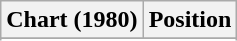<table class="wikitable">
<tr>
<th>Chart (1980)</th>
<th>Position</th>
</tr>
<tr>
</tr>
<tr>
</tr>
<tr>
</tr>
</table>
